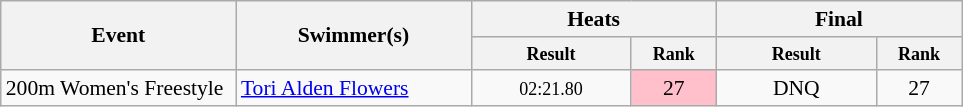<table class=wikitable style="font-size:90%">
<tr>
<th rowspan="2" width=150>Event</th>
<th rowspan="2" width=150>Swimmer(s)</th>
<th colspan="2" width=150>Heats</th>
<th colspan="2" width=150>Final</th>
</tr>
<tr>
<th style="line-height:1em" width=100><small>Result</small></th>
<th style="line-height:1em" width=50><small>Rank</small></th>
<th style="line-height:1em" width=100><small>Result</small></th>
<th style="line-height:1em" width=50><small>Rank</small></th>
</tr>
<tr>
<td>200m Women's Freestyle</td>
<td><a href='#'>Tori Alden Flowers</a></td>
<td align="center"><small>02:21.80</small></td>
<td align="center "bgcolor="pink">27</td>
<td align="center">DNQ</td>
<td align="center">27</td>
</tr>
</table>
